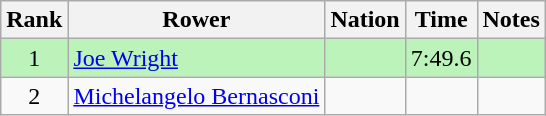<table class="wikitable" style="text-align:center">
<tr>
<th>Rank</th>
<th>Rower</th>
<th>Nation</th>
<th>Time</th>
<th>Notes</th>
</tr>
<tr bgcolor=bbf3bb>
<td>1</td>
<td align=left><a href='#'>Joe Wright</a></td>
<td align=left></td>
<td>7:49.6</td>
<td></td>
</tr>
<tr>
<td>2</td>
<td align=left><a href='#'>Michelangelo Bernasconi</a></td>
<td align=left></td>
<td data-sort-value=9:99.9></td>
<td></td>
</tr>
</table>
